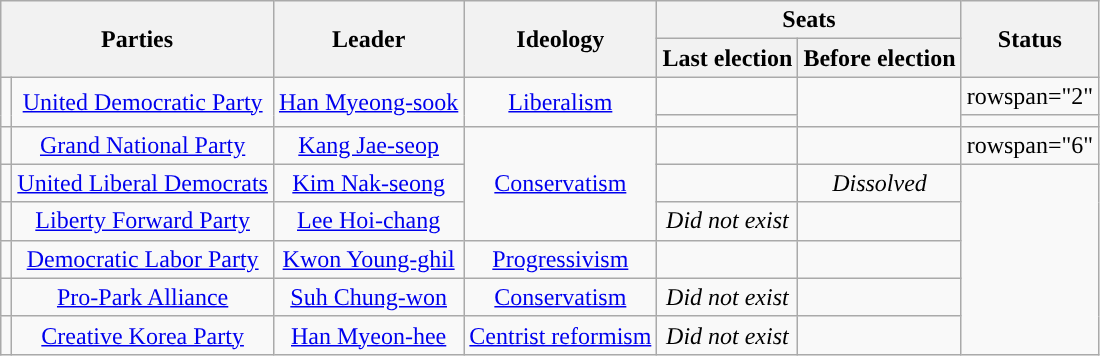<table class=wikitable style=text-align:center>
<tr>
<th colspan="2" rowspan="2">Parties</th>
<th rowspan="2">Leader</th>
<th rowspan="2">Ideology</th>
<th colspan="2">Seats</th>
<th rowspan="2">Status</th>
</tr>
<tr>
<th>Last election</th>
<th>Before election</th>
</tr>
<tr>
<td rowspan="2" style="background:"></td>
<td rowspan="2"><a href='#'>United Democratic Party</a></td>
<td rowspan="2"><a href='#'>Han Myeong-sook</a></td>
<td rowspan="2"><a href='#'>Liberalism</a></td>
<td></td>
<td rowspan="2"></td>
<td>rowspan="2" </td>
</tr>
<tr>
<td></td>
</tr>
<tr>
<td style="background:"></td>
<td><a href='#'>Grand National Party</a></td>
<td><a href='#'>Kang Jae-seop</a></td>
<td rowspan="3"><a href='#'>Conservatism</a></td>
<td></td>
<td></td>
<td>rowspan="6" </td>
</tr>
<tr>
<td style="background:"></td>
<td><a href='#'>United Liberal Democrats</a></td>
<td><a href='#'>Kim Nak-seong</a></td>
<td></td>
<td><em>Dissolved</em></td>
</tr>
<tr>
<td style="background:"></td>
<td><a href='#'>Liberty Forward Party</a></td>
<td><a href='#'>Lee Hoi-chang</a></td>
<td><em>Did not exist</em></td>
<td></td>
</tr>
<tr>
<td style="background:"></td>
<td><a href='#'>Democratic Labor Party</a></td>
<td><a href='#'>Kwon Young-ghil</a></td>
<td><a href='#'>Progressivism</a></td>
<td></td>
<td></td>
</tr>
<tr>
<td style="background:"></td>
<td><a href='#'>Pro-Park Alliance</a></td>
<td><a href='#'>Suh Chung-won</a></td>
<td><a href='#'>Conservatism</a></td>
<td><em>Did not exist</em></td>
<td></td>
</tr>
<tr>
<td style="background:"></td>
<td><a href='#'>Creative Korea Party</a></td>
<td><a href='#'>Han Myeon-hee</a></td>
<td><a href='#'>Centrist reformism</a></td>
<td><em>Did not exist</em></td>
<td></td>
</tr>
</table>
